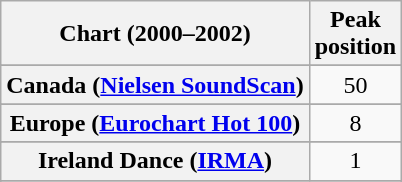<table class="wikitable sortable plainrowheaders" style="text-align:center">
<tr>
<th scope="col">Chart (2000–2002)</th>
<th scope="col">Peak<br>position</th>
</tr>
<tr>
</tr>
<tr>
</tr>
<tr>
</tr>
<tr>
<th scope="row">Canada (<a href='#'>Nielsen SoundScan</a>)</th>
<td>50</td>
</tr>
<tr>
</tr>
<tr>
<th scope="row">Europe (<a href='#'>Eurochart Hot 100</a>)</th>
<td>8</td>
</tr>
<tr>
</tr>
<tr>
</tr>
<tr>
<th scope="row">Ireland Dance (<a href='#'>IRMA</a>)</th>
<td>1</td>
</tr>
<tr>
</tr>
<tr>
</tr>
<tr>
</tr>
<tr>
</tr>
<tr>
</tr>
<tr>
</tr>
</table>
